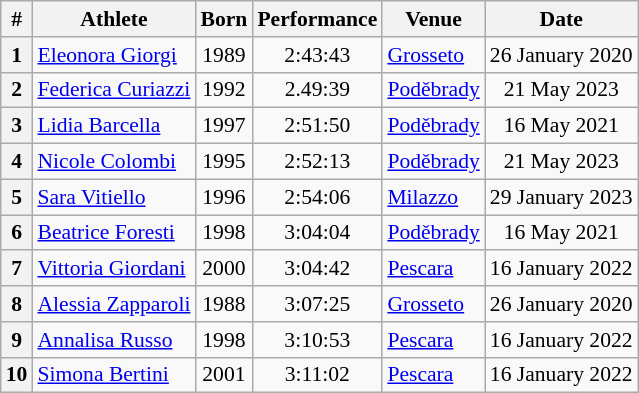<table class="wikitable" style="font-size:90%; text-align:center;">
<tr>
<th>#</th>
<th>Athlete</th>
<th>Born</th>
<th>Performance</th>
<th>Venue</th>
<th>Date</th>
</tr>
<tr>
<th>1</th>
<td align=left><a href='#'>Eleonora Giorgi</a></td>
<td>1989</td>
<td>2:43:43</td>
<td align=left> <a href='#'>Grosseto</a></td>
<td>26 January 2020</td>
</tr>
<tr>
<th>2</th>
<td align=left><a href='#'>Federica Curiazzi</a></td>
<td>1992</td>
<td>2.49:39</td>
<td align=left> <a href='#'>Poděbrady</a></td>
<td>21 May 2023</td>
</tr>
<tr>
<th>3</th>
<td align=left><a href='#'>Lidia Barcella</a></td>
<td>1997</td>
<td>2:51:50</td>
<td align=left> <a href='#'>Poděbrady</a></td>
<td>16 May 2021</td>
</tr>
<tr>
<th>4</th>
<td align=left><a href='#'>Nicole Colombi</a></td>
<td>1995</td>
<td>2:52:13</td>
<td align=left> <a href='#'>Poděbrady</a></td>
<td>21 May 2023</td>
</tr>
<tr>
<th>5</th>
<td align=left><a href='#'>Sara Vitiello</a></td>
<td>1996</td>
<td>2:54:06</td>
<td align=left> <a href='#'>Milazzo</a></td>
<td>29 January 2023</td>
</tr>
<tr>
<th>6</th>
<td align=left><a href='#'>Beatrice Foresti</a></td>
<td>1998</td>
<td>3:04:04</td>
<td align=left> <a href='#'>Poděbrady</a></td>
<td>16 May 2021</td>
</tr>
<tr>
<th>7</th>
<td align=left><a href='#'>Vittoria Giordani</a></td>
<td>2000</td>
<td>3:04:42</td>
<td align=left> <a href='#'>Pescara</a></td>
<td>16 January 2022</td>
</tr>
<tr>
<th>8</th>
<td align=left><a href='#'>Alessia Zapparoli</a></td>
<td>1988</td>
<td>3:07:25</td>
<td align=left> <a href='#'>Grosseto</a></td>
<td>26 January 2020</td>
</tr>
<tr>
<th>9</th>
<td align=left><a href='#'>Annalisa Russo</a></td>
<td>1998</td>
<td>3:10:53</td>
<td align=left> <a href='#'>Pescara</a></td>
<td>16 January 2022</td>
</tr>
<tr>
<th>10</th>
<td align=left><a href='#'>Simona Bertini</a></td>
<td>2001</td>
<td>3:11:02</td>
<td align=left> <a href='#'>Pescara</a></td>
<td>16 January 2022</td>
</tr>
</table>
